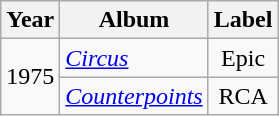<table class="wikitable">
<tr>
<th>Year</th>
<th>Album</th>
<th>Label</th>
</tr>
<tr>
<td rowspan="2">1975</td>
<td><em><a href='#'>Circus</a></em></td>
<td style="text-align:center;">Epic</td>
</tr>
<tr>
<td><em><a href='#'>Counterpoints</a></em></td>
<td style="text-align:center;">RCA</td>
</tr>
</table>
